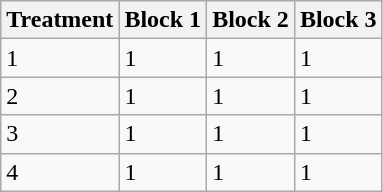<table class="wikitable">
<tr>
<th><strong>Treatment</strong></th>
<th><strong>Block 1</strong></th>
<th><strong>Block 2</strong></th>
<th><strong>Block 3</strong></th>
</tr>
<tr>
<td>1</td>
<td>1</td>
<td>1</td>
<td>1</td>
</tr>
<tr>
<td>2</td>
<td>1</td>
<td>1</td>
<td>1</td>
</tr>
<tr>
<td>3</td>
<td>1</td>
<td>1</td>
<td>1</td>
</tr>
<tr>
<td>4</td>
<td>1</td>
<td>1</td>
<td>1</td>
</tr>
</table>
